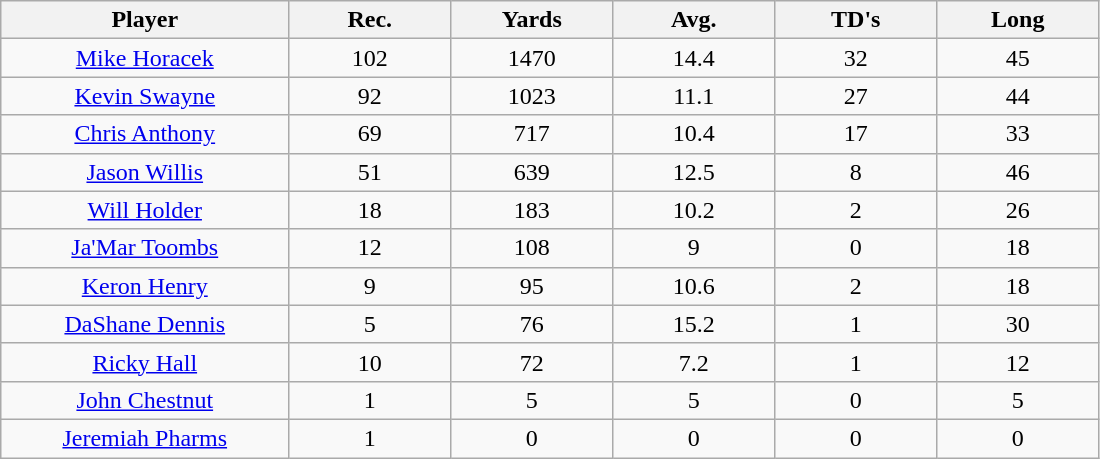<table class="wikitable sortable">
<tr>
<th bgcolor="#DDDDFF" width="16%">Player</th>
<th bgcolor="#DDDDFF" width="9%">Rec.</th>
<th bgcolor="#DDDDFF" width="9%">Yards</th>
<th bgcolor="#DDDDFF" width="9%">Avg.</th>
<th bgcolor="#DDDDFF" width="9%">TD's</th>
<th bgcolor="#DDDDFF" width="9%">Long</th>
</tr>
<tr align="center">
<td><a href='#'>Mike Horacek</a></td>
<td>102</td>
<td>1470</td>
<td>14.4</td>
<td>32</td>
<td>45</td>
</tr>
<tr align="center">
<td><a href='#'>Kevin Swayne</a></td>
<td>92</td>
<td>1023</td>
<td>11.1</td>
<td>27</td>
<td>44</td>
</tr>
<tr align="center">
<td><a href='#'>Chris Anthony</a></td>
<td>69</td>
<td>717</td>
<td>10.4</td>
<td>17</td>
<td>33</td>
</tr>
<tr align="center">
<td><a href='#'>Jason Willis</a></td>
<td>51</td>
<td>639</td>
<td>12.5</td>
<td>8</td>
<td>46</td>
</tr>
<tr align="center">
<td><a href='#'>Will Holder</a></td>
<td>18</td>
<td>183</td>
<td>10.2</td>
<td>2</td>
<td>26</td>
</tr>
<tr align="center">
<td><a href='#'>Ja'Mar Toombs</a></td>
<td>12</td>
<td>108</td>
<td>9</td>
<td>0</td>
<td>18</td>
</tr>
<tr align="center">
<td><a href='#'>Keron Henry</a></td>
<td>9</td>
<td>95</td>
<td>10.6</td>
<td>2</td>
<td>18</td>
</tr>
<tr align="center">
<td><a href='#'>DaShane Dennis</a></td>
<td>5</td>
<td>76</td>
<td>15.2</td>
<td>1</td>
<td>30</td>
</tr>
<tr align="center">
<td><a href='#'>Ricky Hall</a></td>
<td>10</td>
<td>72</td>
<td>7.2</td>
<td>1</td>
<td>12</td>
</tr>
<tr align="center">
<td><a href='#'>John Chestnut</a></td>
<td>1</td>
<td>5</td>
<td>5</td>
<td>0</td>
<td>5</td>
</tr>
<tr align="center">
<td><a href='#'>Jeremiah Pharms</a></td>
<td>1</td>
<td>0</td>
<td>0</td>
<td>0</td>
<td>0</td>
</tr>
</table>
